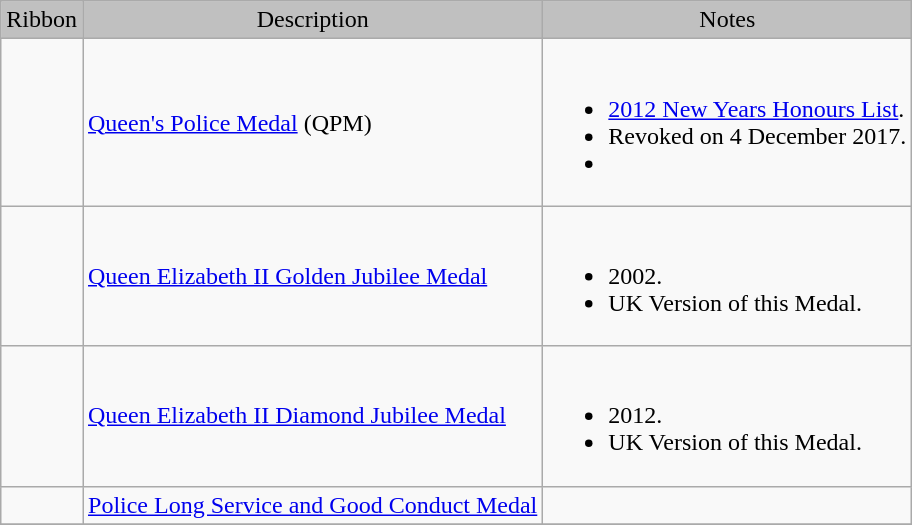<table class="wikitable">
<tr style="background:silver;" align="center">
<td>Ribbon</td>
<td>Description</td>
<td>Notes</td>
</tr>
<tr>
<td></td>
<td><a href='#'>Queen's Police Medal</a> (QPM)</td>
<td><br><ul><li><a href='#'>2012 New Years Honours List</a>.</li><li>Revoked on 4 December 2017.</li><li></li></ul></td>
</tr>
<tr>
<td></td>
<td><a href='#'>Queen Elizabeth II Golden Jubilee Medal</a></td>
<td><br><ul><li>2002.</li><li>UK Version of this Medal.</li></ul></td>
</tr>
<tr>
<td></td>
<td><a href='#'>Queen Elizabeth II Diamond Jubilee Medal</a></td>
<td><br><ul><li>2012.</li><li>UK Version of this Medal.</li></ul></td>
</tr>
<tr>
<td></td>
<td><a href='#'>Police Long Service and Good Conduct Medal</a></td>
<td></td>
</tr>
<tr>
</tr>
</table>
